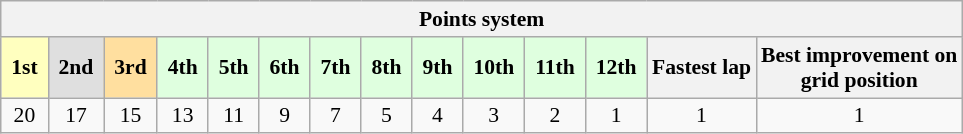<table class="wikitable" style="font-size:90%; text-align:center">
<tr>
<th colspan="22">Points system</th>
</tr>
<tr>
<td style="background:#ffffbf;"> <strong>1st</strong> </td>
<td style="background:#dfdfdf;"> <strong>2nd</strong> </td>
<td style="background:#ffdf9f;"> <strong>3rd</strong> </td>
<td style="background:#dfffdf;"> <strong>4th</strong> </td>
<td style="background:#dfffdf;"> <strong>5th</strong> </td>
<td style="background:#dfffdf;"> <strong>6th</strong> </td>
<td style="background:#dfffdf;"> <strong>7th</strong> </td>
<td style="background:#dfffdf;"> <strong>8th</strong> </td>
<td style="background:#dfffdf;"> <strong>9th</strong> </td>
<td style="background:#dfffdf;"> <strong>10th</strong> </td>
<td style="background:#dfffdf;"> <strong>11th</strong> </td>
<td style="background:#dfffdf;"> <strong>12th</strong> </td>
<th>Fastest lap</th>
<th>Best improvement on<br>grid position</th>
</tr>
<tr>
<td>20</td>
<td>17</td>
<td>15</td>
<td>13</td>
<td>11</td>
<td>9</td>
<td>7</td>
<td>5</td>
<td>4</td>
<td>3</td>
<td>2</td>
<td>1</td>
<td>1</td>
<td>1</td>
</tr>
</table>
